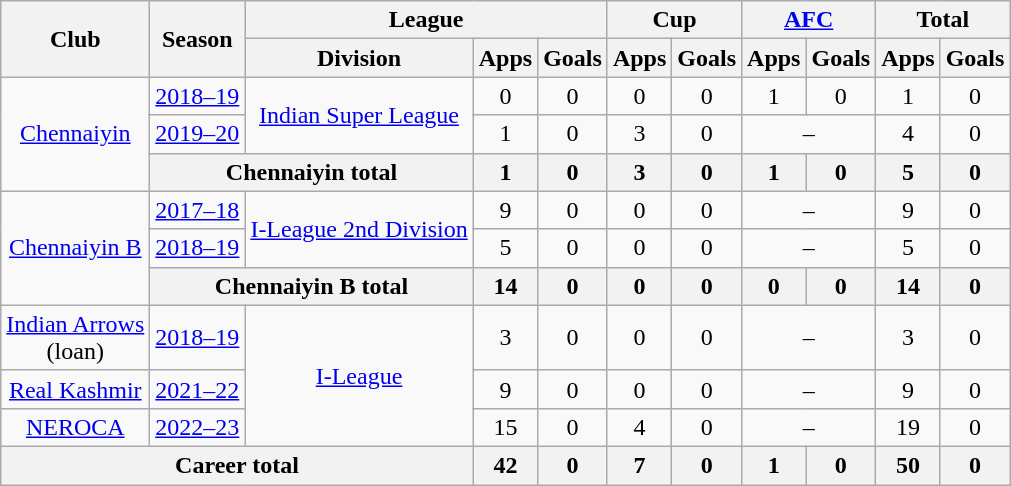<table class="wikitable" style="text-align: center">
<tr>
<th rowspan="2">Club</th>
<th rowspan="2">Season</th>
<th colspan="3">League</th>
<th colspan="2">Cup</th>
<th colspan="2"><a href='#'>AFC</a></th>
<th colspan="2">Total</th>
</tr>
<tr>
<th>Division</th>
<th>Apps</th>
<th>Goals</th>
<th>Apps</th>
<th>Goals</th>
<th>Apps</th>
<th>Goals</th>
<th>Apps</th>
<th>Goals</th>
</tr>
<tr>
<td rowspan="3"><a href='#'>Chennaiyin</a></td>
<td><a href='#'>2018–19</a></td>
<td rowspan="2"><a href='#'>Indian Super League</a></td>
<td>0</td>
<td>0</td>
<td>0</td>
<td>0</td>
<td>1</td>
<td>0</td>
<td>1</td>
<td>0</td>
</tr>
<tr>
<td><a href='#'>2019–20</a></td>
<td>1</td>
<td>0</td>
<td>3</td>
<td>0</td>
<td colspan="2">–</td>
<td>4</td>
<td>0</td>
</tr>
<tr>
<th colspan="2">Chennaiyin total</th>
<th>1</th>
<th>0</th>
<th>3</th>
<th>0</th>
<th>1</th>
<th>0</th>
<th>5</th>
<th>0</th>
</tr>
<tr>
<td rowspan="3"><a href='#'>Chennaiyin B</a></td>
<td><a href='#'>2017–18</a></td>
<td rowspan="2"><a href='#'>I-League 2nd Division</a></td>
<td>9</td>
<td>0</td>
<td>0</td>
<td>0</td>
<td colspan="2">–</td>
<td>9</td>
<td>0</td>
</tr>
<tr>
<td><a href='#'>2018–19</a></td>
<td>5</td>
<td>0</td>
<td>0</td>
<td>0</td>
<td colspan="2">–</td>
<td>5</td>
<td>0</td>
</tr>
<tr>
<th colspan="2">Chennaiyin B total</th>
<th>14</th>
<th>0</th>
<th>0</th>
<th>0</th>
<th>0</th>
<th>0</th>
<th>14</th>
<th>0</th>
</tr>
<tr>
<td rowspan="1"><a href='#'>Indian Arrows</a> <br>(loan)</td>
<td><a href='#'>2018–19</a></td>
<td rowspan="3"><a href='#'>I-League</a></td>
<td>3</td>
<td>0</td>
<td>0</td>
<td>0</td>
<td colspan="2">–</td>
<td>3</td>
<td>0</td>
</tr>
<tr>
<td rowspan="1"><a href='#'>Real Kashmir</a></td>
<td><a href='#'>2021–22</a></td>
<td>9</td>
<td>0</td>
<td>0</td>
<td>0</td>
<td colspan="2">–</td>
<td>9</td>
<td>0</td>
</tr>
<tr>
<td rowspan="1"><a href='#'>NEROCA</a></td>
<td><a href='#'>2022–23</a></td>
<td>15</td>
<td>0</td>
<td>4</td>
<td>0</td>
<td colspan="2">–</td>
<td>19</td>
<td>0</td>
</tr>
<tr>
<th colspan="3">Career total</th>
<th>42</th>
<th>0</th>
<th>7</th>
<th>0</th>
<th>1</th>
<th>0</th>
<th>50</th>
<th>0</th>
</tr>
</table>
